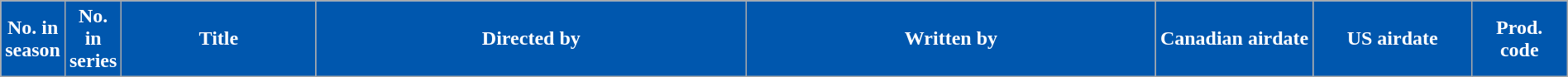<table class="wikitable plainrowheaders" style="width:100%; margin:auto;">
<tr>
<th style="background-color: #0057AE; color:#fff; text-align: center;" width="20">No. in<br>season</th>
<th style="background-color: #0057AE; color:#fff; text-align: center;" width="20">No. in<br>series</th>
<th style="background-color: #0057AE; color:#fff; text-align: center;">Title</th>
<th style="background-color: #0057AE; color:#fff; text-align: center;">Directed by</th>
<th style="background-color: #0057AE; color:#fff; text-align: center;">Written by</th>
<th style="background-color: #0057AE; color:#fff; text-align: center;" width="120">Canadian airdate</th>
<th style="background-color: #0057AE; color:#fff; text-align: center;" width="120">US airdate</th>
<th style="background-color: #0057AE; color:#fff; text-align: center;" width="70">Prod.<br>code<br>

















</th>
</tr>
</table>
